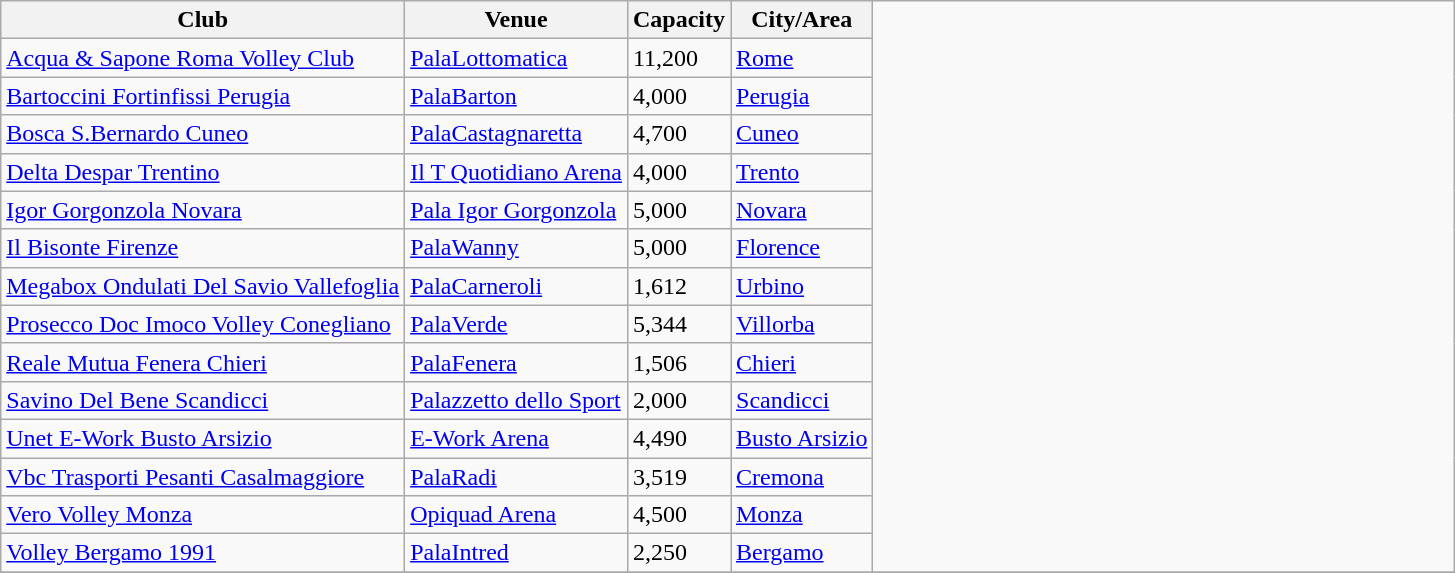<table class="wikitable sortable">
<tr>
<th>Club</th>
<th>Venue</th>
<th>Capacity</th>
<th>City/Area</th>
<td width=40% rowspan=15></td>
</tr>
<tr>
<td><a href='#'>Acqua & Sapone Roma Volley Club</a></td>
<td><a href='#'>PalaLottomatica</a></td>
<td>11,200</td>
<td><a href='#'>Rome</a></td>
</tr>
<tr>
<td><a href='#'>Bartoccini Fortinfissi Perugia</a></td>
<td><a href='#'>PalaBarton</a></td>
<td>4,000</td>
<td><a href='#'>Perugia</a></td>
</tr>
<tr>
<td><a href='#'>Bosca S.Bernardo Cuneo</a></td>
<td><a href='#'>PalaCastagnaretta</a></td>
<td>4,700</td>
<td><a href='#'>Cuneo</a></td>
</tr>
<tr>
<td><a href='#'>Delta Despar Trentino</a></td>
<td><a href='#'>Il T Quotidiano Arena</a></td>
<td>4,000</td>
<td><a href='#'>Trento</a></td>
</tr>
<tr>
<td><a href='#'>Igor Gorgonzola Novara</a></td>
<td><a href='#'>Pala Igor Gorgonzola</a></td>
<td>5,000</td>
<td><a href='#'>Novara</a></td>
</tr>
<tr>
<td><a href='#'>Il Bisonte Firenze</a></td>
<td><a href='#'>PalaWanny</a></td>
<td>5,000</td>
<td><a href='#'>Florence</a></td>
</tr>
<tr>
<td><a href='#'>Megabox Ondulati Del Savio Vallefoglia</a></td>
<td><a href='#'>PalaCarneroli</a></td>
<td>1,612</td>
<td><a href='#'>Urbino</a></td>
</tr>
<tr>
<td><a href='#'>Prosecco Doc Imoco Volley Conegliano</a></td>
<td><a href='#'>PalaVerde</a></td>
<td>5,344</td>
<td><a href='#'>Villorba</a></td>
</tr>
<tr>
<td><a href='#'>Reale Mutua Fenera Chieri</a></td>
<td><a href='#'>PalaFenera</a></td>
<td>1,506</td>
<td><a href='#'>Chieri</a></td>
</tr>
<tr>
<td><a href='#'>Savino Del Bene Scandicci</a></td>
<td><a href='#'>Palazzetto dello Sport</a></td>
<td>2,000</td>
<td><a href='#'>Scandicci</a></td>
</tr>
<tr>
<td><a href='#'>Unet E-Work Busto Arsizio</a></td>
<td><a href='#'>E-Work Arena</a></td>
<td>4,490</td>
<td><a href='#'>Busto Arsizio</a></td>
</tr>
<tr>
<td><a href='#'>Vbc Trasporti Pesanti Casalmaggiore</a></td>
<td><a href='#'>PalaRadi</a></td>
<td>3,519</td>
<td><a href='#'>Cremona</a></td>
</tr>
<tr>
<td><a href='#'>Vero Volley Monza</a></td>
<td><a href='#'>Opiquad Arena</a></td>
<td>4,500</td>
<td><a href='#'>Monza</a></td>
</tr>
<tr>
<td><a href='#'>Volley Bergamo 1991</a></td>
<td><a href='#'>PalaIntred</a></td>
<td>2,250</td>
<td><a href='#'>Bergamo</a></td>
</tr>
<tr>
</tr>
</table>
